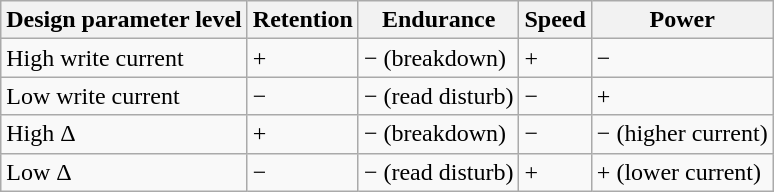<table class="wikitable">
<tr>
<th>Design parameter level</th>
<th>Retention</th>
<th>Endurance</th>
<th>Speed</th>
<th>Power</th>
</tr>
<tr>
<td>High write current</td>
<td>+</td>
<td>− (breakdown)</td>
<td>+</td>
<td>−</td>
</tr>
<tr>
<td>Low write current</td>
<td>−</td>
<td>− (read disturb)</td>
<td>−</td>
<td>+</td>
</tr>
<tr>
<td>High Δ</td>
<td>+</td>
<td>− (breakdown)</td>
<td>−</td>
<td>− (higher current)</td>
</tr>
<tr>
<td>Low Δ</td>
<td>−</td>
<td>− (read disturb)</td>
<td>+</td>
<td>+ (lower current)</td>
</tr>
</table>
